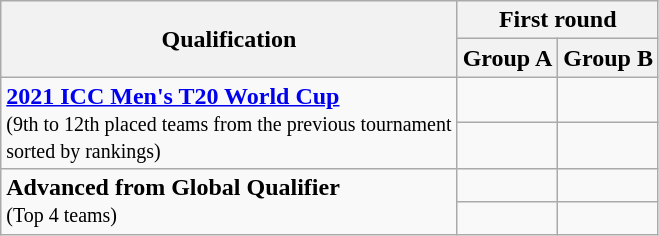<table class="wikitable">
<tr>
<th rowspan=2>Qualification</th>
<th colspan=2>First round</th>
</tr>
<tr>
<th>Group A</th>
<th>Group B</th>
</tr>
<tr>
<td rowspan="2" style="text align:center"><strong><a href='#'>2021 ICC Men's T20 World Cup</a></strong><br><small>(9th to 12th placed teams from the previous tournament<br> sorted by rankings)</small></td>
<td></td>
<td></td>
</tr>
<tr>
<td></td>
<td></td>
</tr>
<tr>
<td rowspan="2"><strong>Advanced from Global Qualifier</strong><br><small>(Top 4 teams)</small></td>
<td></td>
<td></td>
</tr>
<tr>
<td></td>
<td></td>
</tr>
</table>
